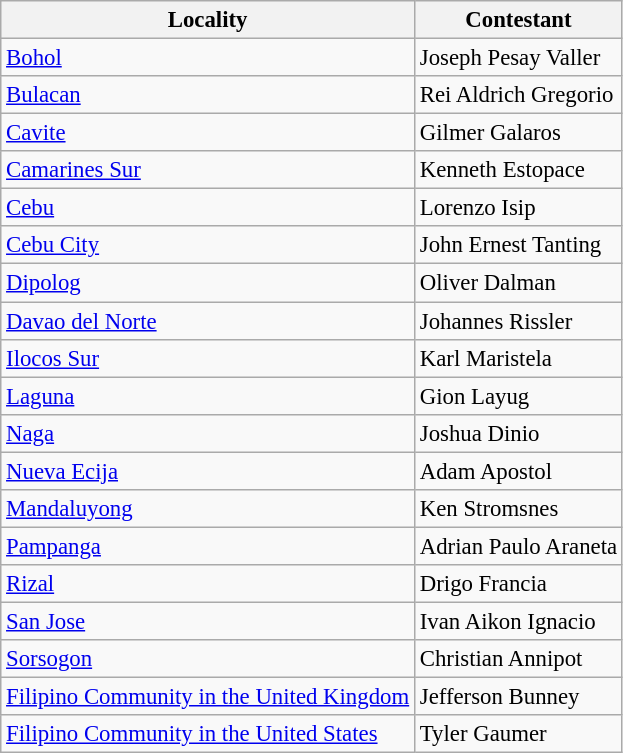<table class="wikitable sortable" style="font-size: 95%;">
<tr>
<th>Locality</th>
<th>Contestant</th>
</tr>
<tr>
<td><a href='#'>Bohol</a></td>
<td>Joseph Pesay Valler</td>
</tr>
<tr>
<td><a href='#'>Bulacan</a></td>
<td>Rei Aldrich Gregorio</td>
</tr>
<tr>
<td><a href='#'>Cavite</a></td>
<td>Gilmer Galaros</td>
</tr>
<tr>
<td><a href='#'>Camarines Sur</a></td>
<td>Kenneth Estopace</td>
</tr>
<tr>
<td><a href='#'>Cebu</a></td>
<td>Lorenzo Isip</td>
</tr>
<tr>
<td><a href='#'>Cebu City</a></td>
<td>John Ernest Tanting</td>
</tr>
<tr>
<td><a href='#'>Dipolog</a></td>
<td>Oliver Dalman</td>
</tr>
<tr>
<td><a href='#'>Davao del Norte</a></td>
<td>Johannes Rissler</td>
</tr>
<tr>
<td><a href='#'>Ilocos Sur</a></td>
<td>Karl Maristela</td>
</tr>
<tr>
<td><a href='#'>Laguna</a></td>
<td>Gion Layug</td>
</tr>
<tr>
<td><a href='#'>Naga</a></td>
<td>Joshua Dinio</td>
</tr>
<tr>
<td><a href='#'>Nueva Ecija</a></td>
<td>Adam Apostol</td>
</tr>
<tr>
<td><a href='#'>Mandaluyong</a></td>
<td>Ken Stromsnes</td>
</tr>
<tr>
<td><a href='#'>Pampanga</a></td>
<td>Adrian Paulo Araneta</td>
</tr>
<tr>
<td><a href='#'>Rizal</a></td>
<td>Drigo Francia</td>
</tr>
<tr>
<td><a href='#'>San Jose</a></td>
<td>Ivan Aikon Ignacio</td>
</tr>
<tr>
<td><a href='#'>Sorsogon</a></td>
<td>Christian Annipot</td>
</tr>
<tr>
<td><a href='#'>Filipino Community in the United Kingdom</a></td>
<td>Jefferson Bunney</td>
</tr>
<tr>
<td><a href='#'>Filipino Community in the United States</a></td>
<td>Tyler Gaumer</td>
</tr>
</table>
